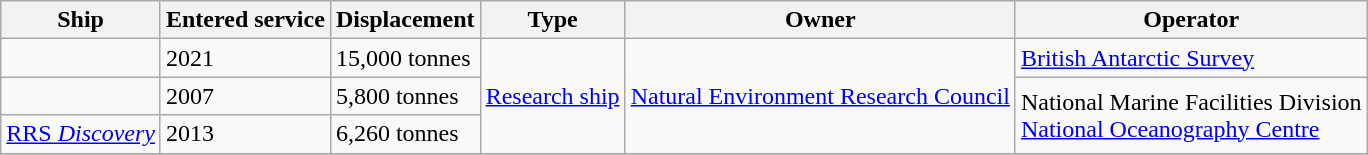<table class="wikitable">
<tr>
<th>Ship</th>
<th>Entered service</th>
<th>Displacement</th>
<th>Type</th>
<th>Owner</th>
<th>Operator</th>
</tr>
<tr>
<td></td>
<td>2021</td>
<td>15,000 tonnes</td>
<td rowspan=3><a href='#'>Research ship</a></td>
<td rowspan=3><a href='#'>Natural Environment Research Council</a></td>
<td rowspan=1><a href='#'>British Antarctic Survey</a></td>
</tr>
<tr>
<td></td>
<td>2007</td>
<td>5,800 tonnes</td>
<td rowspan=2>National Marine Facilities Division<br><a href='#'>National Oceanography Centre</a></td>
</tr>
<tr>
<td><a href='#'>RRS <em>Discovery</em></a></td>
<td>2013</td>
<td>6,260 tonnes</td>
</tr>
<tr>
</tr>
</table>
